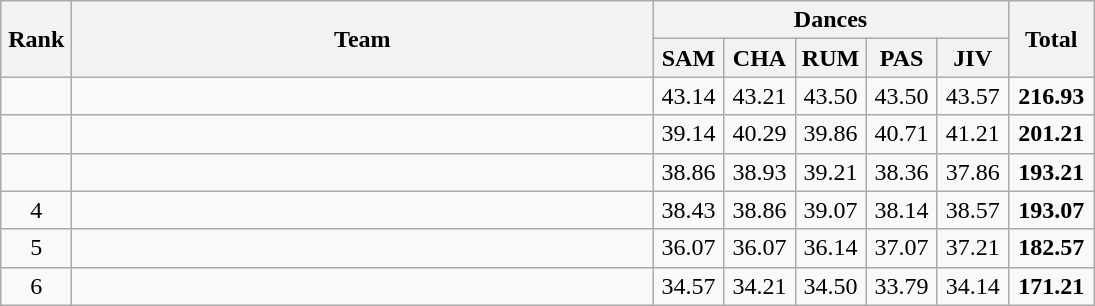<table class=wikitable style="text-align:center">
<tr>
<th rowspan="2" width=40>Rank</th>
<th rowspan="2" width=380>Team</th>
<th colspan="5">Dances</th>
<th rowspan="2" width=50>Total</th>
</tr>
<tr>
<th width=40>SAM</th>
<th width=40>CHA</th>
<th width=40>RUM</th>
<th width=40>PAS</th>
<th width=40>JIV</th>
</tr>
<tr>
<td></td>
<td align=left></td>
<td>43.14</td>
<td>43.21</td>
<td>43.50</td>
<td>43.50</td>
<td>43.57</td>
<td><strong>216.93</strong></td>
</tr>
<tr>
<td></td>
<td align=left></td>
<td>39.14</td>
<td>40.29</td>
<td>39.86</td>
<td>40.71</td>
<td>41.21</td>
<td><strong>201.21</strong></td>
</tr>
<tr>
<td></td>
<td align=left></td>
<td>38.86</td>
<td>38.93</td>
<td>39.21</td>
<td>38.36</td>
<td>37.86</td>
<td><strong>193.21</strong></td>
</tr>
<tr>
<td>4</td>
<td align=left></td>
<td>38.43</td>
<td>38.86</td>
<td>39.07</td>
<td>38.14</td>
<td>38.57</td>
<td><strong>193.07</strong></td>
</tr>
<tr>
<td>5</td>
<td align=left></td>
<td>36.07</td>
<td>36.07</td>
<td>36.14</td>
<td>37.07</td>
<td>37.21</td>
<td><strong>182.57</strong></td>
</tr>
<tr>
<td>6</td>
<td align=left></td>
<td>34.57</td>
<td>34.21</td>
<td>34.50</td>
<td>33.79</td>
<td>34.14</td>
<td><strong>171.21</strong></td>
</tr>
</table>
